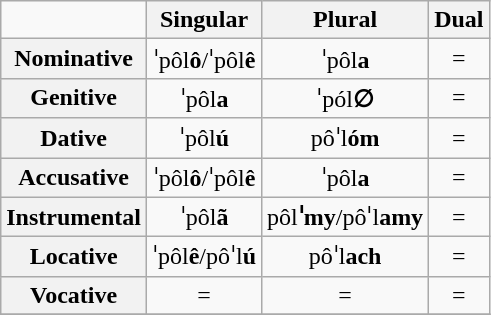<table class="wikitable" style="text-align:center;">
<tr>
<td></td>
<th>Singular</th>
<th>Plural</th>
<th>Dual</th>
</tr>
<tr>
<th>Nominative</th>
<td>ˈpôl<strong>ô</strong>/ˈpôl<strong>ê</strong></td>
<td>ˈpôl<strong>a</strong></td>
<td>= </td>
</tr>
<tr>
<th>Genitive</th>
<td>ˈpôl<strong>a</strong></td>
<td>ˈpól<strong>∅</strong></td>
<td>= </td>
</tr>
<tr>
<th>Dative</th>
<td>ˈpôl<strong>ú</strong></td>
<td>pôˈl<strong>óm</strong></td>
<td>= </td>
</tr>
<tr>
<th>Accusative</th>
<td>ˈpôl<strong>ô</strong>/ˈpôl<strong>ê</strong></td>
<td>ˈpôl<strong>a</strong></td>
<td>= </td>
</tr>
<tr>
<th>Instrumental</th>
<td>ˈpôl<strong>ã</strong></td>
<td>pôl<strong>ˈmy</strong>/pôˈl<strong>amy</strong></td>
<td>= </td>
</tr>
<tr>
<th>Locative</th>
<td>ˈpôl<strong>ê</strong>/pôˈl<strong>ú</strong></td>
<td>pôˈl<strong>ach</strong></td>
<td>= </td>
</tr>
<tr>
<th>Vocative</th>
<td>= </td>
<td>= </td>
<td>= </td>
</tr>
<tr>
</tr>
</table>
